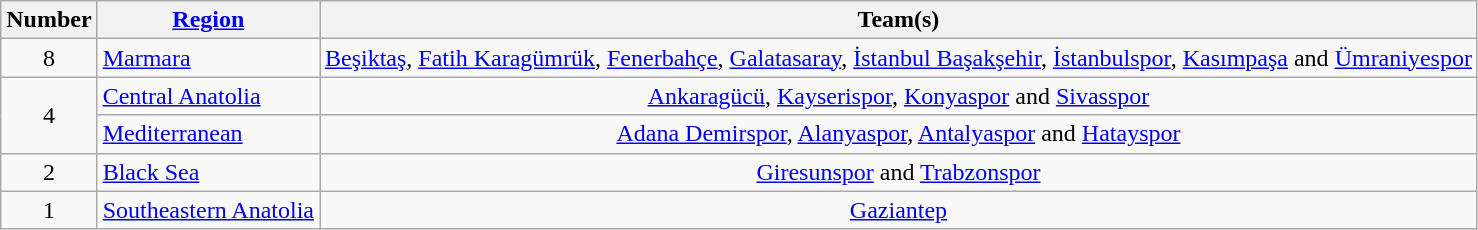<table class="wikitable" style="text-align:center">
<tr>
<th>Number</th>
<th><a href='#'>Region</a></th>
<th>Team(s)</th>
</tr>
<tr>
<td rowspan="1">8</td>
<td align="left"><a href='#'>Marmara</a></td>
<td><a href='#'>Beşiktaş</a>, <a href='#'>Fatih Karagümrük</a>, <a href='#'>Fenerbahçe</a>, <a href='#'>Galatasaray</a>, <a href='#'>İstanbul Başakşehir</a>, <a href='#'>İstanbulspor</a>, <a href='#'>Kasımpaşa</a> and <a href='#'>Ümraniyespor</a></td>
</tr>
<tr>
<td rowspan="2">4</td>
<td align="left"><a href='#'>Central Anatolia</a></td>
<td><a href='#'>Ankaragücü</a>, <a href='#'>Kayserispor</a>, <a href='#'>Konyaspor</a> and <a href='#'>Sivasspor</a></td>
</tr>
<tr>
<td align="left"><a href='#'>Mediterranean</a></td>
<td><a href='#'>Adana Demirspor</a>, <a href='#'>Alanyaspor</a>, <a href='#'>Antalyaspor</a> and <a href='#'>Hatayspor</a></td>
</tr>
<tr>
<td rowspan="1">2</td>
<td align="left"><a href='#'>Black Sea</a></td>
<td><a href='#'>Giresunspor</a> and <a href='#'>Trabzonspor</a></td>
</tr>
<tr>
<td rowspan="1">1</td>
<td align="left"><a href='#'>Southeastern Anatolia</a></td>
<td><a href='#'>Gaziantep</a></td>
</tr>
</table>
